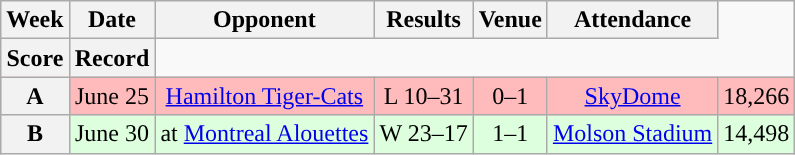<table class="wikitable" style="text-align:center">
<tr>
<th>Week</th>
<th>Date</th>
<th>Opponent</th>
<th>Results</th>
<th>Venue</th>
<th>Attendance</th>
</tr>
<tr>
<th>Score</th>
<th>Record</th>
</tr>
<tr style="background:#ffbbbb">
<th>A</th>
<td>June 25</td>
<td><a href='#'>Hamilton Tiger-Cats</a></td>
<td>L 10–31</td>
<td>0–1</td>
<td><a href='#'>SkyDome</a></td>
<td>18,266</td>
</tr>
<tr style="background:#ddffdd">
<th>B</th>
<td>June 30</td>
<td>at <a href='#'>Montreal Alouettes</a></td>
<td>W 23–17</td>
<td>1–1</td>
<td><a href='#'>Molson Stadium</a></td>
<td>14,498</td>
</tr>
</table>
